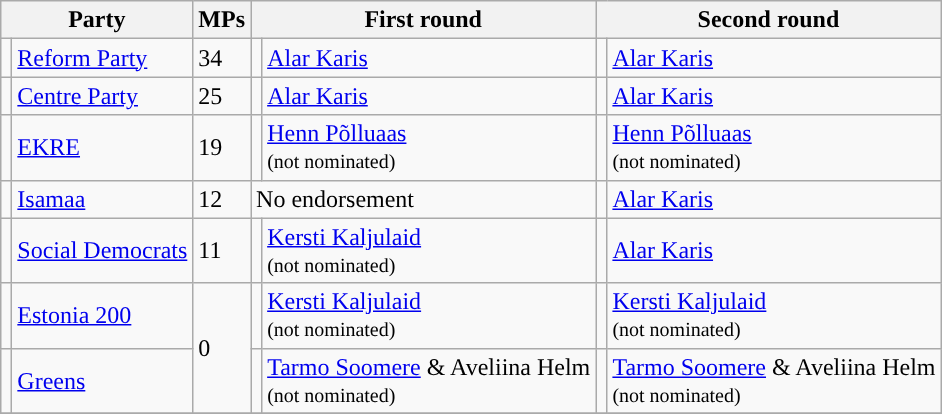<table class="wikitable">
<tr>
<th colspan="2">Party</th>
<th>MPs</th>
<th colspan="2">First round</th>
<th colspan="2">Second round</th>
</tr>
<tr>
<td style="background-color: "></td>
<td><a href='#'>Reform Party</a></td>
<td>34</td>
<td style="background-color: "></td>
<td><a href='#'>Alar Karis</a></td>
<td style="background-color: "></td>
<td><a href='#'>Alar Karis</a></td>
</tr>
<tr>
<td style="background-color: "></td>
<td><a href='#'>Centre Party</a></td>
<td>25</td>
<td style="background-color: "></td>
<td><a href='#'>Alar Karis</a></td>
<td style="background-color: "></td>
<td><a href='#'>Alar Karis</a></td>
</tr>
<tr>
<td style="background-color: "></td>
<td><a href='#'>EKRE</a></td>
<td>19</td>
<td style="background-color: "></td>
<td><a href='#'>Henn Põlluaas</a><br><small>(not nominated)</small></td>
<td style="background-color: "></td>
<td><a href='#'>Henn Põlluaas</a><br><small>(not nominated)</small></td>
</tr>
<tr>
<td style="background-color: "></td>
<td><a href='#'>Isamaa</a></td>
<td>12</td>
<td colspan="2">No endorsement</td>
<td style="background-color: "></td>
<td><a href='#'>Alar Karis</a></td>
</tr>
<tr>
<td style="background-color: "></td>
<td><a href='#'>Social Democrats</a></td>
<td>11</td>
<td style="background-color: "></td>
<td><a href='#'>Kersti Kaljulaid</a><br><small>(not nominated)</small></td>
<td style="background-color: "></td>
<td><a href='#'>Alar Karis</a></td>
</tr>
<tr>
<td style="background-color: "></td>
<td><a href='#'>Estonia 200</a></td>
<td rowspan="2">0</td>
<td style="background-color: "></td>
<td><a href='#'>Kersti Kaljulaid</a><br><small>(not nominated)</small></td>
<td style="background-color: "></td>
<td><a href='#'>Kersti Kaljulaid</a><br><small>(not nominated)</small></td>
</tr>
<tr>
<td style="background-color: "></td>
<td><a href='#'>Greens</a></td>
<td style="background-color: "></td>
<td><a href='#'>Tarmo Soomere</a> & Aveliina Helm<br><small>(not nominated)</small></td>
<td style="background-color: "></td>
<td><a href='#'>Tarmo Soomere</a> & Aveliina Helm<br><small>(not nominated)</small></td>
</tr>
<tr>
</tr>
</table>
